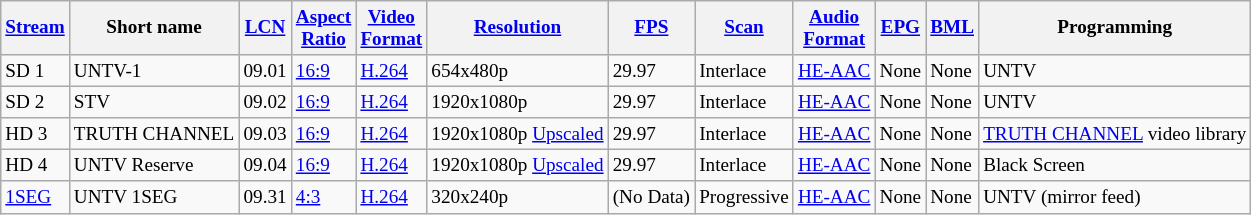<table class="wikitable">
<tr style="font-size:80%">
<th><a href='#'>Stream</a></th>
<th>Short name</th>
<th><a href='#'>LCN</a></th>
<th><a href='#'>Aspect<br>
Ratio</a></th>
<th><a href='#'>Video<br>
Format</a></th>
<th><a href='#'>Resolution</a></th>
<th><a href='#'>FPS</a></th>
<th><a href='#'>Scan</a></th>
<th><a href='#'>Audio<br>
Format</a></th>
<th><a href='#'>EPG</a></th>
<th><a href='#'>BML</a></th>
<th>Programming</th>
</tr>
<tr style="font-size:80%">
<td>SD 1</td>
<td>UNTV-1</td>
<td>09.01</td>
<td><a href='#'>16:9</a></td>
<td><a href='#'>H.264</a></td>
<td>654x480p</td>
<td>29.97</td>
<td>Interlace</td>
<td><a href='#'>HE-AAC</a></td>
<td>None</td>
<td>None</td>
<td>UNTV</td>
</tr>
<tr style="font-size:80%">
<td>SD 2</td>
<td>STV</td>
<td>09.02</td>
<td><a href='#'>16:9</a></td>
<td><a href='#'>H.264</a></td>
<td>1920x1080p</td>
<td>29.97</td>
<td>Interlace</td>
<td><a href='#'>HE-AAC</a></td>
<td>None</td>
<td>None</td>
<td>UNTV</td>
</tr>
<tr style="font-size:80%">
<td>HD 3</td>
<td>TRUTH CHANNEL</td>
<td>09.03</td>
<td><a href='#'>16:9</a></td>
<td><a href='#'>H.264</a></td>
<td>1920x1080p <a href='#'>Upscaled</a></td>
<td>29.97</td>
<td>Interlace</td>
<td><a href='#'>HE-AAC</a></td>
<td>None</td>
<td>None</td>
<td><a href='#'>TRUTH CHANNEL</a> video library</td>
</tr>
<tr style="font-size:80%">
<td>HD 4</td>
<td>UNTV Reserve</td>
<td>09.04</td>
<td><a href='#'>16:9</a></td>
<td><a href='#'>H.264</a></td>
<td>1920x1080p <a href='#'>Upscaled</a></td>
<td>29.97</td>
<td>Interlace</td>
<td><a href='#'>HE-AAC</a></td>
<td>None</td>
<td>None</td>
<td>Black Screen</td>
</tr>
<tr style="font-size:80%">
<td><a href='#'>1SEG</a></td>
<td>UNTV 1SEG</td>
<td>09.31</td>
<td><a href='#'>4:3</a></td>
<td><a href='#'>H.264</a></td>
<td>320x240p</td>
<td>(No Data)</td>
<td>Progressive</td>
<td><a href='#'>HE-AAC</a></td>
<td>None</td>
<td>None</td>
<td>UNTV (mirror feed)</td>
</tr>
</table>
